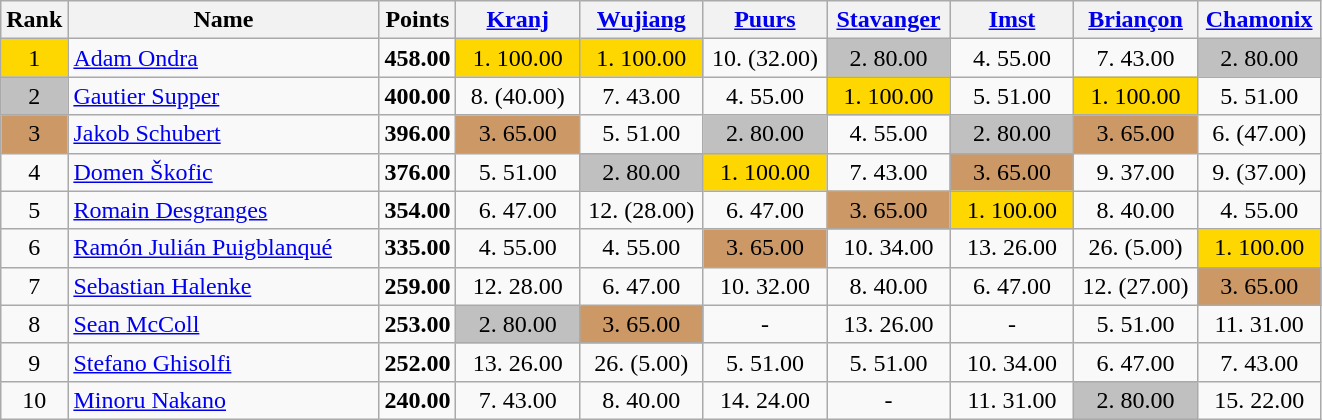<table class="wikitable sortable" style="text-align:center">
<tr>
<th>Rank</th>
<th width = "200">Name</th>
<th>Points</th>
<th width = "75" data-sort-type="number"><a href='#'>Kranj</a></th>
<th width = "75" data-sort-type="number"><a href='#'>Wujiang</a></th>
<th width = "75" data-sort-type="number"><a href='#'>Puurs</a></th>
<th width = "75" data-sort-type="number"><a href='#'>Stavanger</a></th>
<th width = "75" data-sort-type="number"><a href='#'>Imst</a></th>
<th width = "75" data-sort-type="number"><a href='#'>Briançon</a></th>
<th width = "75" data-sort-type="number"><a href='#'>Chamonix</a></th>
</tr>
<tr>
<td style="background: gold">1</td>
<td align="left"> <a href='#'>Adam Ondra</a></td>
<td><strong>458.00</strong></td>
<td style="background: gold">1. 100.00</td>
<td style="background: gold">1. 100.00</td>
<td>10. (32.00)</td>
<td style="background: silver">2. 80.00</td>
<td>4. 55.00</td>
<td>7. 43.00</td>
<td style="background: silver">2. 80.00</td>
</tr>
<tr>
<td style="background: silver">2</td>
<td align="left"> <a href='#'>Gautier Supper</a></td>
<td><strong>400.00</strong></td>
<td>8. (40.00)</td>
<td>7. 43.00</td>
<td>4. 55.00</td>
<td style="background: gold">1. 100.00</td>
<td>5. 51.00</td>
<td style="background: gold">1. 100.00</td>
<td>5. 51.00</td>
</tr>
<tr>
<td style="background: #cc9966">3</td>
<td align="left"> <a href='#'>Jakob Schubert</a></td>
<td><strong>396.00</strong></td>
<td style="background: #cc9966">3. 65.00</td>
<td>5. 51.00</td>
<td style="background: silver">2. 80.00</td>
<td>4. 55.00</td>
<td style="background: silver">2. 80.00</td>
<td style="background: #cc9966">3. 65.00</td>
<td>6. (47.00)</td>
</tr>
<tr>
<td>4</td>
<td align="left"> <a href='#'>Domen Škofic</a></td>
<td><strong>376.00</strong></td>
<td>5. 51.00</td>
<td style="background: silver">2. 80.00</td>
<td style="background: gold">1. 100.00</td>
<td>7. 43.00</td>
<td style="background: #cc9966">3. 65.00</td>
<td>9. 37.00</td>
<td>9. (37.00)</td>
</tr>
<tr>
<td>5</td>
<td align="left"> <a href='#'>Romain Desgranges</a></td>
<td><strong>354.00</strong></td>
<td>6. 47.00</td>
<td>12. (28.00)</td>
<td>6. 47.00</td>
<td style="background: #cc9966">3. 65.00</td>
<td style="background: gold">1. 100.00</td>
<td>8. 40.00</td>
<td>4. 55.00</td>
</tr>
<tr>
<td>6</td>
<td align="left"> <a href='#'>Ramón Julián Puigblanqué</a></td>
<td><strong>335.00</strong></td>
<td>4. 55.00</td>
<td>4. 55.00</td>
<td style="background: #cc9966">3. 65.00</td>
<td>10. 34.00</td>
<td>13. 26.00</td>
<td>26. (5.00)</td>
<td style="background: gold">1. 100.00</td>
</tr>
<tr>
<td>7</td>
<td align="left"> <a href='#'>Sebastian Halenke</a></td>
<td><strong>259.00</strong></td>
<td>12. 28.00</td>
<td>6. 47.00</td>
<td>10. 32.00</td>
<td>8. 40.00</td>
<td>6. 47.00</td>
<td>12. (27.00)</td>
<td style="background: #cc9966">3. 65.00</td>
</tr>
<tr>
<td>8</td>
<td align="left"> <a href='#'>Sean McColl</a></td>
<td><strong>253.00</strong></td>
<td style="background: silver">2. 80.00</td>
<td style="background: #cc9966">3. 65.00</td>
<td>-</td>
<td>13. 26.00</td>
<td>-</td>
<td>5. 51.00</td>
<td>11. 31.00</td>
</tr>
<tr>
<td>9</td>
<td align="left"> <a href='#'>Stefano Ghisolfi</a></td>
<td><strong>252.00</strong></td>
<td>13. 26.00</td>
<td>26. (5.00)</td>
<td>5. 51.00</td>
<td>5. 51.00</td>
<td>10. 34.00</td>
<td>6. 47.00</td>
<td>7. 43.00</td>
</tr>
<tr>
<td>10</td>
<td align="left"> <a href='#'>Minoru Nakano</a></td>
<td><strong>240.00</strong></td>
<td>7. 43.00</td>
<td>8. 40.00</td>
<td>14. 24.00</td>
<td>-</td>
<td>11. 31.00</td>
<td style="background: silver">2. 80.00</td>
<td>15. 22.00</td>
</tr>
</table>
